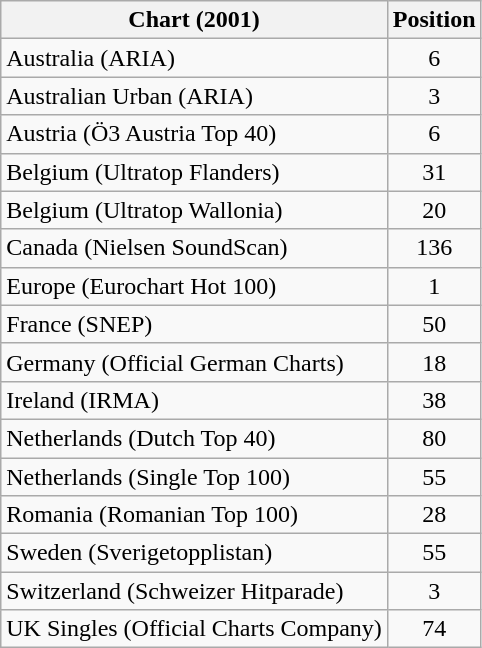<table class="wikitable sortable">
<tr>
<th>Chart (2001)</th>
<th>Position</th>
</tr>
<tr>
<td>Australia (ARIA)</td>
<td style="text-align:center;">6</td>
</tr>
<tr>
<td>Australian Urban (ARIA)</td>
<td style="text-align:center;">3</td>
</tr>
<tr>
<td>Austria (Ö3 Austria Top 40)</td>
<td style="text-align:center;">6</td>
</tr>
<tr>
<td>Belgium (Ultratop Flanders)</td>
<td style="text-align:center;">31</td>
</tr>
<tr>
<td>Belgium (Ultratop Wallonia)</td>
<td style="text-align:center;">20</td>
</tr>
<tr>
<td>Canada (Nielsen SoundScan)</td>
<td style="text-align:center">136</td>
</tr>
<tr>
<td>Europe (Eurochart Hot 100)</td>
<td style="text-align:center;">1</td>
</tr>
<tr>
<td>France (SNEP)</td>
<td style="text-align:center;">50</td>
</tr>
<tr>
<td>Germany (Official German Charts)</td>
<td style="text-align:center;">18</td>
</tr>
<tr>
<td>Ireland (IRMA)</td>
<td style="text-align:center;">38</td>
</tr>
<tr>
<td>Netherlands (Dutch Top 40)</td>
<td style="text-align:center;">80</td>
</tr>
<tr>
<td>Netherlands (Single Top 100)</td>
<td style="text-align:center;">55</td>
</tr>
<tr>
<td>Romania (Romanian Top 100)</td>
<td style="text-align:center;">28</td>
</tr>
<tr>
<td>Sweden (Sverigetopplistan)</td>
<td style="text-align:center;">55</td>
</tr>
<tr>
<td>Switzerland (Schweizer Hitparade)</td>
<td style="text-align:center;">3</td>
</tr>
<tr>
<td>UK Singles (Official Charts Company)</td>
<td style="text-align:center;">74</td>
</tr>
</table>
